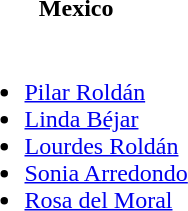<table>
<tr>
<th>Mexico</th>
</tr>
<tr>
<td><br><ul><li><a href='#'>Pilar Roldán</a></li><li><a href='#'>Linda Béjar</a></li><li><a href='#'>Lourdes Roldán</a></li><li><a href='#'>Sonia Arredondo</a></li><li><a href='#'>Rosa del Moral</a></li></ul></td>
</tr>
</table>
